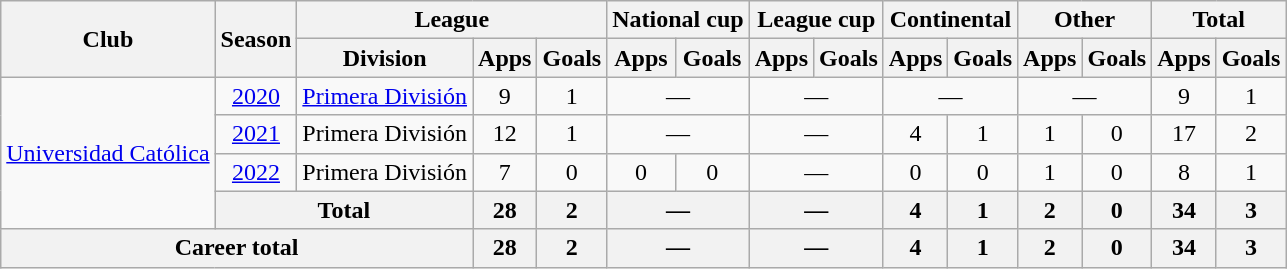<table class="wikitable" style="text-align:center">
<tr>
<th rowspan="2">Club</th>
<th rowspan="2">Season</th>
<th colspan="3">League</th>
<th colspan="2">National cup</th>
<th colspan="2">League cup</th>
<th colspan="2">Continental</th>
<th colspan="2">Other</th>
<th colspan="2">Total</th>
</tr>
<tr>
<th>Division</th>
<th>Apps</th>
<th>Goals</th>
<th>Apps</th>
<th>Goals</th>
<th>Apps</th>
<th>Goals</th>
<th>Apps</th>
<th>Goals</th>
<th>Apps</th>
<th>Goals</th>
<th>Apps</th>
<th>Goals</th>
</tr>
<tr>
<td rowspan="4"><a href='#'>Universidad Católica</a></td>
<td><a href='#'>2020</a></td>
<td><a href='#'>Primera División</a></td>
<td>9</td>
<td>1</td>
<td colspan="2">—</td>
<td colspan="2">—</td>
<td colspan="2">—</td>
<td colspan="2">—</td>
<td>9</td>
<td>1</td>
</tr>
<tr>
<td><a href='#'>2021</a></td>
<td>Primera División</td>
<td>12</td>
<td>1</td>
<td colspan="2">—</td>
<td colspan="2">—</td>
<td>4</td>
<td>1</td>
<td>1</td>
<td>0</td>
<td>17</td>
<td>2</td>
</tr>
<tr>
<td><a href='#'>2022</a></td>
<td>Primera División</td>
<td>7</td>
<td>0</td>
<td>0</td>
<td>0</td>
<td colspan="2">—</td>
<td>0</td>
<td>0</td>
<td>1</td>
<td>0</td>
<td>8</td>
<td>1</td>
</tr>
<tr>
<th colspan="2">Total</th>
<th>28</th>
<th>2</th>
<th colspan="2">—</th>
<th colspan="2">—</th>
<th>4</th>
<th>1</th>
<th>2</th>
<th>0</th>
<th>34</th>
<th>3</th>
</tr>
<tr>
<th colspan="3">Career total</th>
<th>28</th>
<th>2</th>
<th colspan="2">—</th>
<th colspan="2">—</th>
<th>4</th>
<th>1</th>
<th>2</th>
<th>0</th>
<th>34</th>
<th>3</th>
</tr>
</table>
